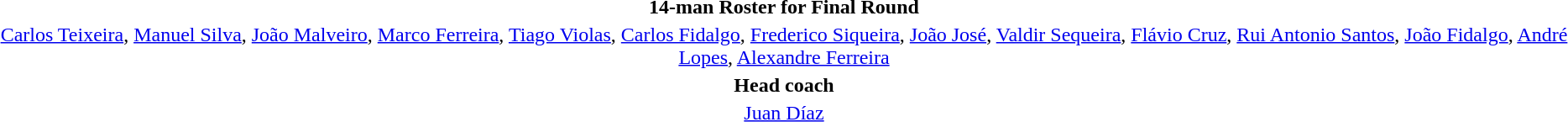<table style="text-align: center; margin-top: 2em; margin-left: auto; margin-right: auto">
<tr>
<td><strong>14-man Roster for Final Round</strong></td>
</tr>
<tr>
<td><a href='#'>Carlos Teixeira</a>, <a href='#'>Manuel Silva</a>, <a href='#'>João Malveiro</a>, <a href='#'>Marco Ferreira</a>, <a href='#'>Tiago Violas</a>, <a href='#'>Carlos Fidalgo</a>, <a href='#'>Frederico Siqueira</a>, <a href='#'>João José</a>, <a href='#'>Valdir Sequeira</a>, <a href='#'>Flávio Cruz</a>, <a href='#'>Rui Antonio Santos</a>, <a href='#'>João Fidalgo</a>, <a href='#'>André Lopes</a>, <a href='#'>Alexandre Ferreira</a></td>
</tr>
<tr>
<td><strong>Head coach</strong></td>
</tr>
<tr>
<td><a href='#'>Juan Díaz</a></td>
</tr>
</table>
